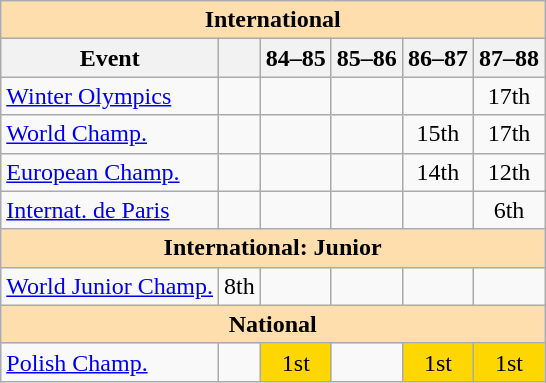<table class="wikitable" style="text-align:center">
<tr>
<th style="background-color: #ffdead; " colspan=6 align=center>International</th>
</tr>
<tr>
<th>Event</th>
<th></th>
<th>84–85</th>
<th>85–86</th>
<th>86–87</th>
<th>87–88</th>
</tr>
<tr>
<td align=left><a href='#'>Winter Olympics</a></td>
<td></td>
<td></td>
<td></td>
<td></td>
<td>17th</td>
</tr>
<tr>
<td align=left><a href='#'>World Champ.</a></td>
<td></td>
<td></td>
<td></td>
<td>15th</td>
<td>17th</td>
</tr>
<tr>
<td align=left><a href='#'>European Champ.</a></td>
<td></td>
<td></td>
<td></td>
<td>14th</td>
<td>12th</td>
</tr>
<tr>
<td align=left><a href='#'>Internat. de Paris</a></td>
<td></td>
<td></td>
<td></td>
<td></td>
<td>6th</td>
</tr>
<tr>
<th style="background-color: #ffdead; " colspan=6 align=center>International: Junior</th>
</tr>
<tr>
<td align=left><a href='#'>World Junior Champ.</a></td>
<td>8th</td>
<td></td>
<td></td>
<td></td>
<td></td>
</tr>
<tr>
<th style="background-color: #ffdead; " colspan=6 align=center>National</th>
</tr>
<tr>
<td align=left><a href='#'>Polish Champ.</a></td>
<td></td>
<td bgcolor=gold>1st</td>
<td></td>
<td bgcolor=gold>1st</td>
<td bgcolor=gold>1st</td>
</tr>
</table>
